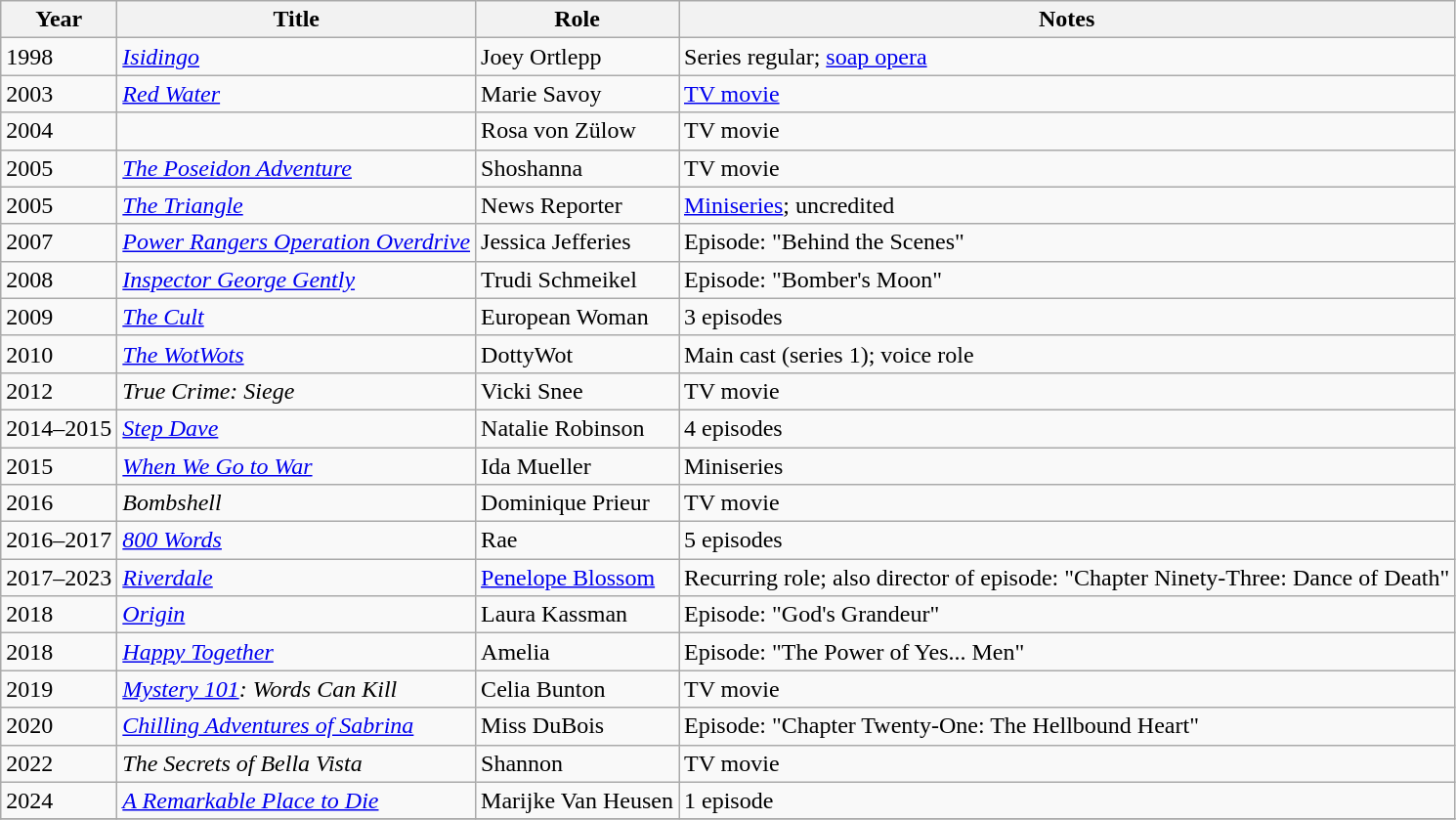<table class="wikitable sortable">
<tr>
<th>Year</th>
<th>Title</th>
<th>Role</th>
<th>Notes</th>
</tr>
<tr>
<td>1998</td>
<td><em><a href='#'>Isidingo</a></em></td>
<td>Joey Ortlepp</td>
<td>Series regular; <a href='#'>soap opera</a></td>
</tr>
<tr>
<td>2003</td>
<td><em><a href='#'>Red Water</a></em></td>
<td>Marie Savoy</td>
<td><a href='#'>TV movie</a></td>
</tr>
<tr>
<td>2004</td>
<td><em></em></td>
<td>Rosa von Zülow</td>
<td>TV movie</td>
</tr>
<tr>
<td>2005</td>
<td><em><a href='#'>The Poseidon Adventure</a></em></td>
<td>Shoshanna</td>
<td>TV movie</td>
</tr>
<tr>
<td>2005</td>
<td><em><a href='#'>The Triangle</a></em></td>
<td>News Reporter</td>
<td><a href='#'>Miniseries</a>; uncredited</td>
</tr>
<tr>
<td>2007</td>
<td><em><a href='#'>Power Rangers Operation Overdrive</a></em></td>
<td>Jessica Jefferies</td>
<td>Episode: "Behind the Scenes"</td>
</tr>
<tr>
<td>2008</td>
<td><em><a href='#'>Inspector George Gently</a></em></td>
<td>Trudi Schmeikel</td>
<td>Episode: "Bomber's Moon"</td>
</tr>
<tr>
<td>2009</td>
<td><em><a href='#'>The Cult</a></em></td>
<td>European Woman</td>
<td>3 episodes</td>
</tr>
<tr>
<td>2010</td>
<td><em><a href='#'>The WotWots</a></em></td>
<td>DottyWot</td>
<td>Main cast (series 1); voice role</td>
</tr>
<tr>
<td>2012</td>
<td><em>True Crime: Siege</em></td>
<td>Vicki Snee</td>
<td>TV movie</td>
</tr>
<tr>
<td>2014–2015</td>
<td><em><a href='#'>Step Dave</a></em></td>
<td>Natalie Robinson</td>
<td>4 episodes</td>
</tr>
<tr>
<td>2015</td>
<td><em><a href='#'>When We Go to War</a></em></td>
<td>Ida Mueller</td>
<td>Miniseries</td>
</tr>
<tr>
<td>2016</td>
<td><em>Bombshell</em></td>
<td>Dominique Prieur</td>
<td>TV movie</td>
</tr>
<tr>
<td>2016–2017</td>
<td><em><a href='#'>800 Words</a></em></td>
<td>Rae</td>
<td>5 episodes</td>
</tr>
<tr>
<td>2017–2023</td>
<td><em><a href='#'>Riverdale</a></em></td>
<td><a href='#'>Penelope Blossom</a></td>
<td>Recurring role; also director of episode: "Chapter Ninety-Three: Dance of Death"</td>
</tr>
<tr>
<td>2018</td>
<td><em><a href='#'>Origin</a></em></td>
<td>Laura Kassman</td>
<td>Episode: "God's Grandeur"</td>
</tr>
<tr>
<td>2018</td>
<td><em><a href='#'>Happy Together</a></em></td>
<td>Amelia</td>
<td>Episode: "The Power of Yes... Men"</td>
</tr>
<tr>
<td>2019</td>
<td><em><a href='#'>Mystery 101</a>: Words Can Kill</em></td>
<td>Celia Bunton</td>
<td>TV movie</td>
</tr>
<tr>
<td>2020</td>
<td><em><a href='#'>Chilling Adventures of Sabrina</a></em></td>
<td>Miss DuBois</td>
<td>Episode: "Chapter Twenty-One: The Hellbound Heart"</td>
</tr>
<tr>
<td>2022</td>
<td><em>The Secrets of Bella Vista</em></td>
<td>Shannon</td>
<td>TV movie</td>
</tr>
<tr>
<td>2024</td>
<td><em><a href='#'>A Remarkable Place to Die</a></em></td>
<td>Marijke Van Heusen</td>
<td>1 episode</td>
</tr>
<tr>
</tr>
</table>
